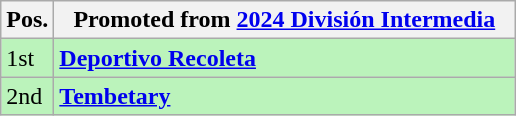<table class="wikitable">
<tr>
<th style="text-align:center;">Pos.</th>
<th width=300>Promoted from <a href='#'>2024 División Intermedia</a></th>
</tr>
<tr style="background: #BBF3BB;">
<td>1st</td>
<td><strong><a href='#'>Deportivo Recoleta</a></strong></td>
</tr>
<tr style="background: #BBF3BB;">
<td>2nd</td>
<td><strong><a href='#'>Tembetary</a></strong></td>
</tr>
</table>
